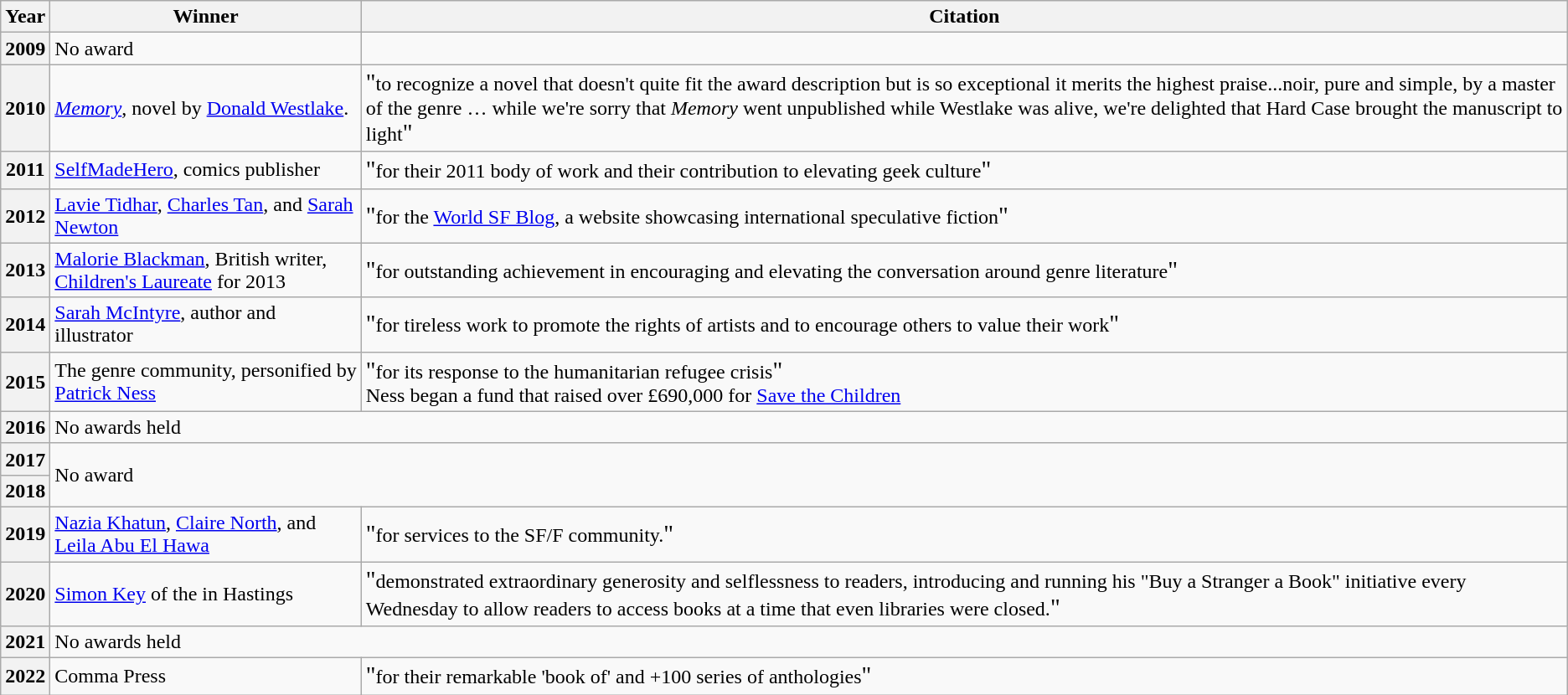<table class="wikitable nowraplinks">
<tr>
<th>Year</th>
<th>Winner</th>
<th>Citation</th>
</tr>
<tr>
<th>2009</th>
<td>No award</td>
<td></td>
</tr>
<tr>
<th>2010</th>
<td><em><a href='#'>Memory</a></em>, novel by <a href='#'>Donald Westlake</a>.</td>
<td><big>"</big>to recognize a novel that doesn't quite fit the award description but is so exceptional it merits the highest praise...noir, pure and simple, by a master of the genre … while we're sorry that <em>Memory</em> went unpublished while Westlake was alive, we're delighted that Hard Case brought the manuscript to light<big>"</big></td>
</tr>
<tr>
<th>2011</th>
<td><a href='#'>SelfMadeHero</a>, comics publisher</td>
<td><big>"</big>for their 2011 body of work and their contribution to elevating geek culture<big>"</big></td>
</tr>
<tr>
<th>2012</th>
<td><a href='#'>Lavie Tidhar</a>, <a href='#'>Charles Tan</a>, and <a href='#'>Sarah Newton</a></td>
<td><big>"</big>for the <a href='#'>World SF Blog</a>, a website showcasing international speculative fiction<big>"</big></td>
</tr>
<tr>
<th>2013</th>
<td><a href='#'>Malorie Blackman</a>, British writer, <a href='#'>Children's Laureate</a> for 2013</td>
<td><big>"</big>for outstanding achievement in encouraging and elevating the conversation around genre literature<big>"</big></td>
</tr>
<tr>
<th>2014</th>
<td><a href='#'>Sarah McIntyre</a>, author and illustrator</td>
<td><big>"</big>for tireless work to promote the rights of artists and to encourage others to value their work<big>"</big></td>
</tr>
<tr>
<th>2015</th>
<td>The genre community, personified by <a href='#'>Patrick Ness</a></td>
<td><big>"</big>for its response to the humanitarian refugee crisis<big>"</big><br>Ness began a fund that raised over £690,000 for <a href='#'>Save the Children</a></td>
</tr>
<tr>
<th>2016</th>
<td colspan="2">No awards held</td>
</tr>
<tr>
<th>2017</th>
<td colspan="2" rowspan="2">No award</td>
</tr>
<tr>
<th>2018</th>
</tr>
<tr>
<th>2019</th>
<td><a href='#'>Nazia Khatun</a>, <a href='#'>Claire North</a>, and <a href='#'>Leila Abu El Hawa</a></td>
<td><big>"</big>for services to the SF/F community.<big>"</big></td>
</tr>
<tr>
<th>2020</th>
<td><a href='#'>Simon Key</a> of the  in Hastings</td>
<td><big>"</big>demonstrated extraordinary generosity and selflessness to readers, introducing and running his "Buy a Stranger a Book" initiative every Wednesday to allow readers to access books at a time that even libraries were closed.<big>"</big></td>
</tr>
<tr>
<th>2021</th>
<td colspan="2">No awards held</td>
</tr>
<tr>
<th>2022</th>
<td>Comma Press</td>
<td><big>"</big>for their remarkable 'book of' and +100 series of anthologies<big>"</big></td>
</tr>
</table>
